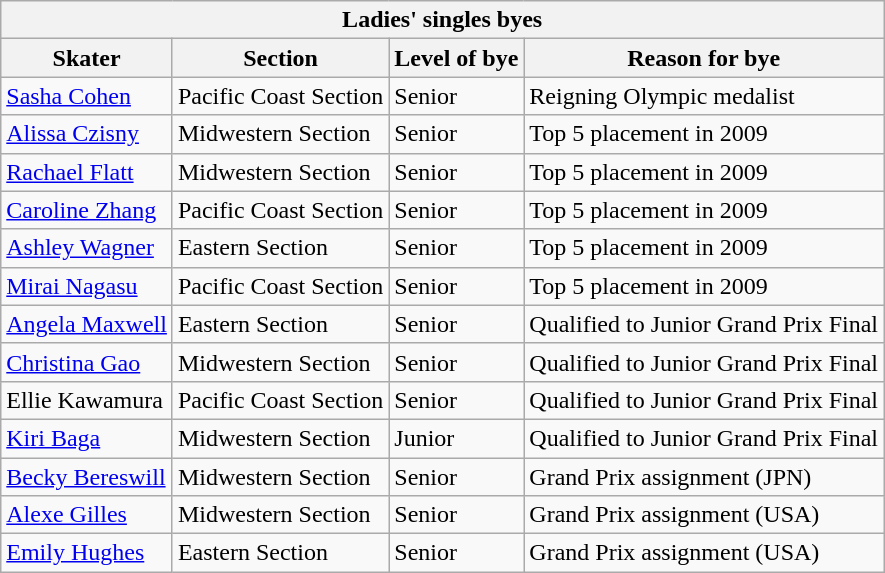<table class="wikitable">
<tr>
<th colspan="4">Ladies' singles byes</th>
</tr>
<tr>
<th>Skater</th>
<th>Section</th>
<th>Level of bye</th>
<th>Reason for bye</th>
</tr>
<tr>
<td><a href='#'>Sasha Cohen</a></td>
<td>Pacific Coast Section</td>
<td>Senior</td>
<td>Reigning Olympic medalist</td>
</tr>
<tr>
<td><a href='#'>Alissa Czisny</a></td>
<td>Midwestern Section</td>
<td>Senior</td>
<td>Top 5 placement in 2009</td>
</tr>
<tr>
<td><a href='#'>Rachael Flatt</a></td>
<td>Midwestern Section</td>
<td>Senior</td>
<td>Top 5 placement in 2009</td>
</tr>
<tr>
<td><a href='#'>Caroline Zhang</a></td>
<td>Pacific Coast Section</td>
<td>Senior</td>
<td>Top 5 placement in 2009</td>
</tr>
<tr>
<td><a href='#'>Ashley Wagner</a></td>
<td>Eastern Section</td>
<td>Senior</td>
<td>Top 5 placement in 2009</td>
</tr>
<tr>
<td><a href='#'>Mirai Nagasu</a></td>
<td>Pacific Coast Section</td>
<td>Senior</td>
<td>Top 5 placement in 2009</td>
</tr>
<tr>
<td><a href='#'>Angela Maxwell</a></td>
<td>Eastern Section</td>
<td>Senior</td>
<td>Qualified to Junior Grand Prix Final</td>
</tr>
<tr>
<td><a href='#'>Christina Gao</a></td>
<td>Midwestern Section</td>
<td>Senior</td>
<td>Qualified to Junior Grand Prix Final</td>
</tr>
<tr>
<td>Ellie Kawamura</td>
<td>Pacific Coast Section</td>
<td>Senior</td>
<td>Qualified to Junior Grand Prix Final</td>
</tr>
<tr>
<td><a href='#'>Kiri Baga</a></td>
<td>Midwestern Section</td>
<td>Junior</td>
<td>Qualified to Junior Grand Prix Final</td>
</tr>
<tr>
<td><a href='#'>Becky Bereswill</a></td>
<td>Midwestern Section</td>
<td>Senior</td>
<td>Grand Prix assignment (JPN)</td>
</tr>
<tr>
<td><a href='#'>Alexe Gilles</a></td>
<td>Midwestern Section</td>
<td>Senior</td>
<td>Grand Prix assignment (USA)</td>
</tr>
<tr>
<td><a href='#'>Emily Hughes</a></td>
<td>Eastern Section</td>
<td>Senior</td>
<td>Grand Prix assignment (USA)</td>
</tr>
</table>
